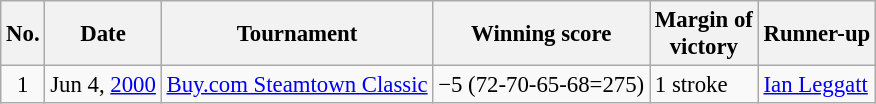<table class="wikitable" style="font-size:95%;">
<tr>
<th>No.</th>
<th>Date</th>
<th>Tournament</th>
<th>Winning score</th>
<th>Margin of<br>victory</th>
<th>Runner-up</th>
</tr>
<tr>
<td align=center>1</td>
<td align=right>Jun 4, <a href='#'>2000</a></td>
<td><a href='#'>Buy.com Steamtown Classic</a></td>
<td>−5 (72-70-65-68=275)</td>
<td>1 stroke</td>
<td> <a href='#'>Ian Leggatt</a></td>
</tr>
</table>
